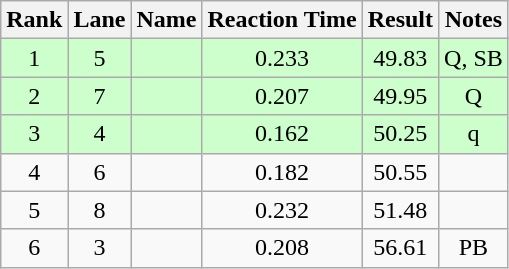<table class="wikitable" style="text-align:center">
<tr>
<th>Rank</th>
<th>Lane</th>
<th>Name</th>
<th>Reaction Time</th>
<th>Result</th>
<th>Notes</th>
</tr>
<tr bgcolor=ccffcc>
<td>1</td>
<td>5</td>
<td align="left"></td>
<td>0.233</td>
<td>49.83</td>
<td>Q, SB</td>
</tr>
<tr bgcolor=ccffcc>
<td>2</td>
<td>7</td>
<td align="left"></td>
<td>0.207</td>
<td>49.95</td>
<td>Q</td>
</tr>
<tr bgcolor=ccffcc>
<td>3</td>
<td>4</td>
<td align="left"></td>
<td>0.162</td>
<td>50.25</td>
<td>q</td>
</tr>
<tr>
<td>4</td>
<td>6</td>
<td align="left"></td>
<td>0.182</td>
<td>50.55</td>
<td></td>
</tr>
<tr>
<td>5</td>
<td>8</td>
<td align="left"></td>
<td>0.232</td>
<td>51.48</td>
<td></td>
</tr>
<tr>
<td>6</td>
<td>3</td>
<td align="left"></td>
<td>0.208</td>
<td>56.61</td>
<td>PB</td>
</tr>
</table>
